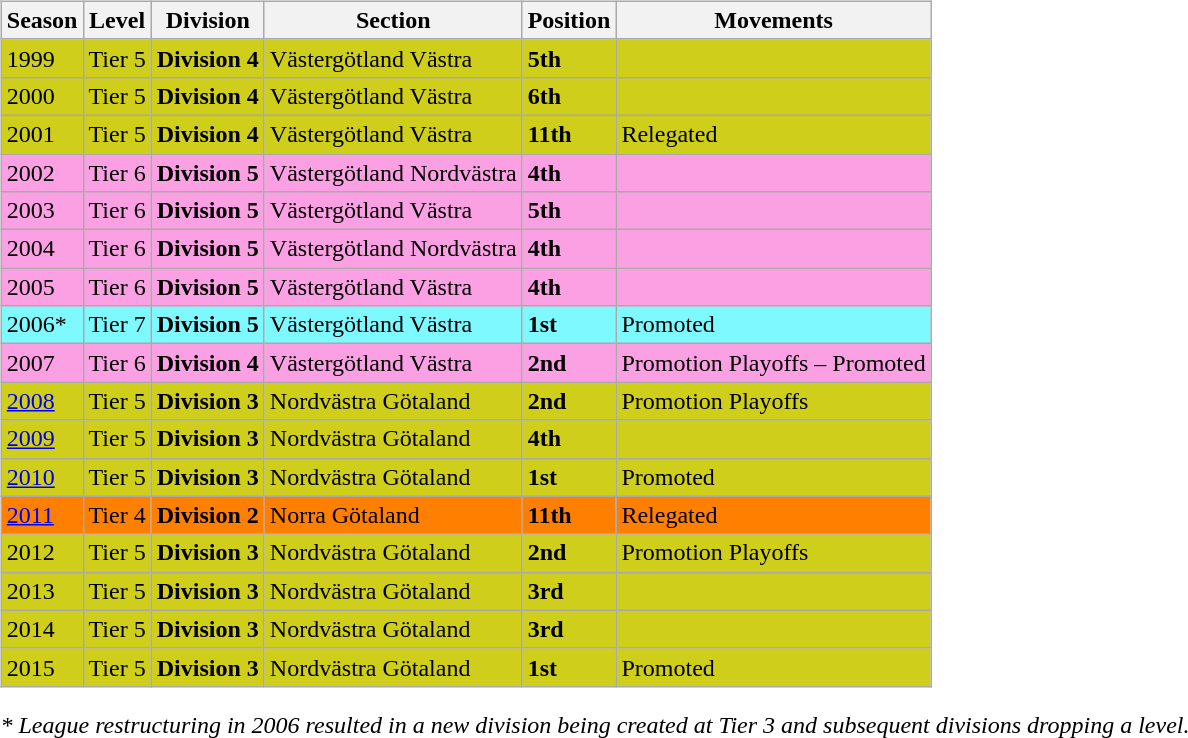<table>
<tr>
<td valign="top" width=0%><br><table class="wikitable">
<tr style="background:#f0f6fa;">
<th><strong>Season</strong></th>
<th><strong>Level</strong></th>
<th><strong>Division</strong></th>
<th><strong>Section</strong></th>
<th><strong>Position</strong></th>
<th><strong>Movements</strong></th>
</tr>
<tr>
<td style="background:#CECE1B;">1999</td>
<td style="background:#CECE1B;">Tier 5</td>
<td style="background:#CECE1B;"><strong>Division 4</strong></td>
<td style="background:#CECE1B;">Västergötland Västra</td>
<td style="background:#CECE1B;"><strong>5th</strong></td>
<td style="background:#CECE1B;"></td>
</tr>
<tr>
<td style="background:#CECE1B;">2000</td>
<td style="background:#CECE1B;">Tier 5</td>
<td style="background:#CECE1B;"><strong>Division 4</strong></td>
<td style="background:#CECE1B;">Västergötland Västra</td>
<td style="background:#CECE1B;"><strong>6th</strong></td>
<td style="background:#CECE1B;"></td>
</tr>
<tr>
<td style="background:#CECE1B;">2001</td>
<td style="background:#CECE1B;">Tier 5</td>
<td style="background:#CECE1B;"><strong>Division 4</strong></td>
<td style="background:#CECE1B;">Västergötland Västra</td>
<td style="background:#CECE1B;"><strong>11th</strong></td>
<td style="background:#CECE1B;">Relegated</td>
</tr>
<tr>
<td style="background:#FBA0E3;">2002</td>
<td style="background:#FBA0E3;">Tier 6</td>
<td style="background:#FBA0E3;"><strong>Division 5</strong></td>
<td style="background:#FBA0E3;">Västergötland Nordvästra</td>
<td style="background:#FBA0E3;"><strong>4th</strong></td>
<td style="background:#FBA0E3;"></td>
</tr>
<tr>
<td style="background:#FBA0E3;">2003</td>
<td style="background:#FBA0E3;">Tier 6</td>
<td style="background:#FBA0E3;"><strong>Division 5</strong></td>
<td style="background:#FBA0E3;">Västergötland Västra</td>
<td style="background:#FBA0E3;"><strong>5th</strong></td>
<td style="background:#FBA0E3;"></td>
</tr>
<tr>
<td style="background:#FBA0E3;">2004</td>
<td style="background:#FBA0E3;">Tier 6</td>
<td style="background:#FBA0E3;"><strong>Division 5</strong></td>
<td style="background:#FBA0E3;">Västergötland Nordvästra</td>
<td style="background:#FBA0E3;"><strong>4th</strong></td>
<td style="background:#FBA0E3;"></td>
</tr>
<tr>
<td style="background:#FBA0E3;">2005</td>
<td style="background:#FBA0E3;">Tier 6</td>
<td style="background:#FBA0E3;"><strong>Division 5</strong></td>
<td style="background:#FBA0E3;">Västergötland Västra</td>
<td style="background:#FBA0E3;"><strong>4th</strong></td>
<td style="background:#FBA0E3;"></td>
</tr>
<tr>
<td style="background:#7DF9FF;">2006*</td>
<td style="background:#7DF9FF;">Tier 7</td>
<td style="background:#7DF9FF;"><strong>Division 5</strong></td>
<td style="background:#7DF9FF;">Västergötland Västra</td>
<td style="background:#7DF9FF;"><strong>1st</strong></td>
<td style="background:#7DF9FF;">Promoted</td>
</tr>
<tr>
<td style="background:#FBA0E3;">2007</td>
<td style="background:#FBA0E3;">Tier 6</td>
<td style="background:#FBA0E3;"><strong>Division 4</strong></td>
<td style="background:#FBA0E3;">Västergötland Västra</td>
<td style="background:#FBA0E3;"><strong>2nd</strong></td>
<td style="background:#FBA0E3;">Promotion Playoffs – Promoted</td>
</tr>
<tr>
<td style="background:#CECE1B;"><a href='#'>2008</a></td>
<td style="background:#CECE1B;">Tier 5</td>
<td style="background:#CECE1B;"><strong>Division 3</strong></td>
<td style="background:#CECE1B;">Nordvästra Götaland</td>
<td style="background:#CECE1B;"><strong>2nd</strong></td>
<td style="background:#CECE1B;">Promotion Playoffs</td>
</tr>
<tr>
<td style="background:#CECE1B;"><a href='#'>2009</a></td>
<td style="background:#CECE1B;">Tier 5</td>
<td style="background:#CECE1B;"><strong>Division 3</strong></td>
<td style="background:#CECE1B;">Nordvästra Götaland</td>
<td style="background:#CECE1B;"><strong>4th</strong></td>
<td style="background:#CECE1B;"></td>
</tr>
<tr>
<td style="background:#CECE1B;"><a href='#'>2010</a></td>
<td style="background:#CECE1B;">Tier 5</td>
<td style="background:#CECE1B;"><strong>Division 3</strong></td>
<td style="background:#CECE1B;">Nordvästra Götaland</td>
<td style="background:#CECE1B;"><strong>1st</strong></td>
<td style="background:#CECE1B;">Promoted</td>
</tr>
<tr>
<td style="background:#FF7F00;"><a href='#'>2011</a></td>
<td style="background:#FF7F00;">Tier 4</td>
<td style="background:#FF7F00;"><strong>Division 2</strong></td>
<td style="background:#FF7F00;">Norra Götaland</td>
<td style="background:#FF7F00;"><strong>11th</strong></td>
<td style="background:#FF7F00;">Relegated</td>
</tr>
<tr>
<td style="background:#CECE1B;">2012</td>
<td style="background:#CECE1B;">Tier 5</td>
<td style="background:#CECE1B;"><strong>Division 3</strong></td>
<td style="background:#CECE1B;">Nordvästra Götaland</td>
<td style="background:#CECE1B;"><strong>2nd</strong></td>
<td style="background:#CECE1B;">Promotion Playoffs</td>
</tr>
<tr>
<td style="background:#CECE1B;">2013</td>
<td style="background:#CECE1B;">Tier 5</td>
<td style="background:#CECE1B;"><strong>Division 3</strong></td>
<td style="background:#CECE1B;">Nordvästra Götaland</td>
<td style="background:#CECE1B;"><strong>3rd</strong></td>
<td style="background:#CECE1B;"></td>
</tr>
<tr>
<td style="background:#CECE1B;">2014</td>
<td style="background:#CECE1B;">Tier 5</td>
<td style="background:#CECE1B;"><strong>Division 3</strong></td>
<td style="background:#CECE1B;">Nordvästra Götaland</td>
<td style="background:#CECE1B;"><strong>3rd</strong></td>
<td style="background:#CECE1B;"></td>
</tr>
<tr>
<td style="background:#CECE1B;">2015</td>
<td style="background:#CECE1B;">Tier 5</td>
<td style="background:#CECE1B;"><strong>Division 3</strong></td>
<td style="background:#CECE1B;">Nordvästra Götaland</td>
<td style="background:#CECE1B;"><strong>1st</strong></td>
<td style="background:#CECE1B;">Promoted</td>
</tr>
</table>
<em>* League restructuring in 2006 resulted in a new division being created at Tier 3 and subsequent divisions dropping a level.</em> 

</td>
</tr>
</table>
